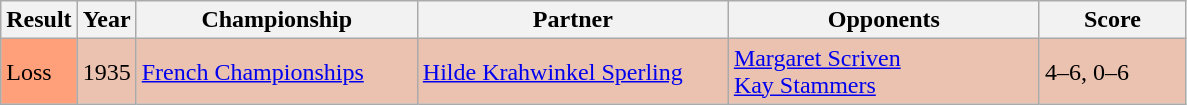<table class="wikitable">
<tr>
<th>Result</th>
<th>Year</th>
<th width="180">Championship</th>
<th width="200">Partner</th>
<th width="200">Opponents</th>
<th width="90" class="unsortable">Score</th>
</tr>
<tr bgcolor=#ebc2af>
<td style="background:#ffa07a;">Loss</td>
<td>1935</td>
<td><a href='#'>French Championships</a></td>
<td> <a href='#'>Hilde Krahwinkel Sperling</a></td>
<td> <a href='#'>Margaret Scriven</a> <br>  <a href='#'>Kay Stammers</a></td>
<td>4–6, 0–6</td>
</tr>
</table>
